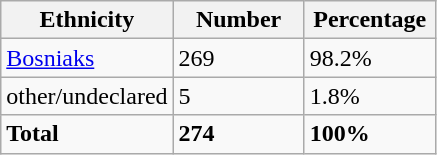<table class="wikitable">
<tr>
<th width="100px">Ethnicity</th>
<th width="80px">Number</th>
<th width="80px">Percentage</th>
</tr>
<tr>
<td><a href='#'>Bosniaks</a></td>
<td>269</td>
<td>98.2%</td>
</tr>
<tr>
<td>other/undeclared</td>
<td>5</td>
<td>1.8%</td>
</tr>
<tr>
<td><strong>Total</strong></td>
<td><strong>274</strong></td>
<td><strong>100%</strong></td>
</tr>
</table>
